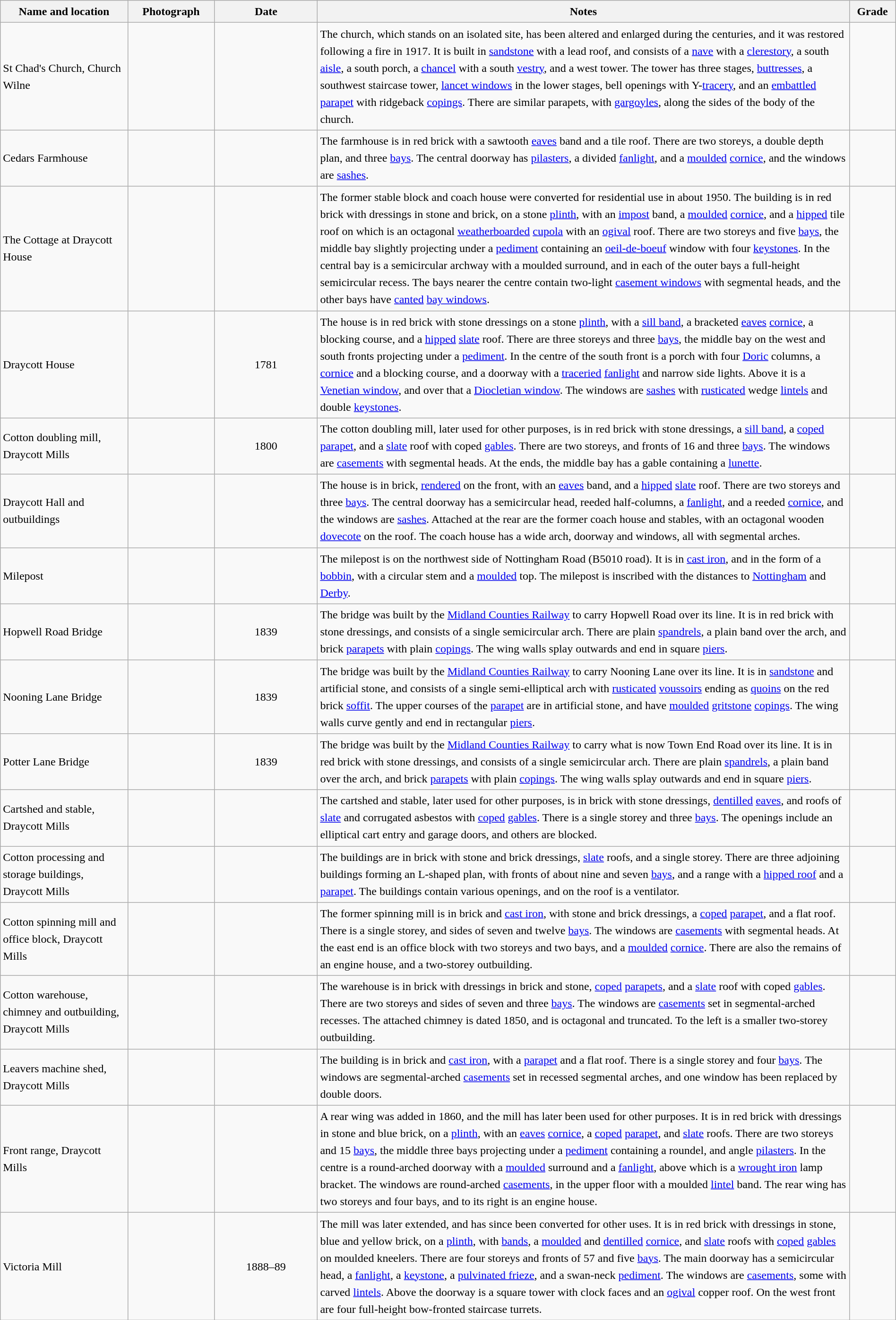<table class="wikitable sortable plainrowheaders" style="width:100%; border:0; text-align:left; line-height:150%;">
<tr>
<th scope="col"  style="width:150px">Name and location</th>
<th scope="col"  style="width:100px" class="unsortable">Photograph</th>
<th scope="col"  style="width:120px">Date</th>
<th scope="col"  style="width:650px" class="unsortable">Notes</th>
<th scope="col"  style="width:50px">Grade</th>
</tr>
<tr>
<td>St Chad's Church, Church Wilne<br><small></small></td>
<td></td>
<td align="center"></td>
<td>The church, which stands on an isolated site, has been altered and enlarged during the centuries, and it was restored following a fire in 1917.  It is built in <a href='#'>sandstone</a> with a lead roof, and consists of a <a href='#'>nave</a> with a <a href='#'>clerestory</a>, a south <a href='#'>aisle</a>, a south porch, a <a href='#'>chancel</a> with a south <a href='#'>vestry</a>, and a west tower.  The tower has three stages, <a href='#'>buttresses</a>, a southwest staircase tower, <a href='#'>lancet windows</a> in the lower stages, bell openings with Y-<a href='#'>tracery</a>, and an <a href='#'>embattled</a> <a href='#'>parapet</a> with ridgeback <a href='#'>copings</a>.  There are similar parapets, with <a href='#'>gargoyles</a>, along the sides of the body of the church.</td>
<td align="center" ></td>
</tr>
<tr>
<td>Cedars Farmhouse<br><small></small></td>
<td></td>
<td align="center"></td>
<td>The farmhouse is in red  brick with a sawtooth <a href='#'>eaves</a> band and a tile roof.  There are two storeys, a double depth plan, and three <a href='#'>bays</a>.  The central doorway has <a href='#'>pilasters</a>, a divided <a href='#'>fanlight</a>, and a <a href='#'>moulded</a> <a href='#'>cornice</a>, and the windows are <a href='#'>sashes</a>.</td>
<td align="center" ></td>
</tr>
<tr>
<td>The Cottage at Draycott House<br><small></small></td>
<td></td>
<td align="center"></td>
<td>The former stable block and coach house were converted for residential use in about 1950.  The building is in red brick with dressings in stone and brick, on a stone <a href='#'>plinth</a>, with an <a href='#'>impost</a> band, a <a href='#'>moulded</a> <a href='#'>cornice</a>, and a <a href='#'>hipped</a> tile roof on which is an octagonal <a href='#'>weatherboarded</a> <a href='#'>cupola</a> with an <a href='#'>ogival</a> roof.  There are two storeys and five <a href='#'>bays</a>, the middle bay slightly projecting under a <a href='#'>pediment</a> containing an <a href='#'>oeil-de-boeuf</a> window with four <a href='#'>keystones</a>.  In the central bay is a semicircular archway with a moulded surround, and in each of the outer bays a full-height semicircular recess.  The bays nearer the centre contain two-light <a href='#'>casement windows</a> with segmental heads, and the other bays have <a href='#'>canted</a> <a href='#'>bay windows</a>.</td>
<td align="center" ></td>
</tr>
<tr>
<td>Draycott House<br><small></small></td>
<td></td>
<td align="center">1781</td>
<td>The house is in red brick with stone dressings on a stone <a href='#'>plinth</a>, with a <a href='#'>sill band</a>, a bracketed <a href='#'>eaves</a> <a href='#'>cornice</a>, a blocking course, and a <a href='#'>hipped</a> <a href='#'>slate</a> roof.  There are three storeys and three <a href='#'>bays</a>, the middle bay on the west and south fronts projecting under a <a href='#'>pediment</a>.  In the centre of the south front is a porch with four <a href='#'>Doric</a> columns, a <a href='#'>cornice</a> and a blocking course, and a doorway with a <a href='#'>traceried</a> <a href='#'>fanlight</a> and narrow side lights.  Above it is a <a href='#'>Venetian window</a>, and over that a <a href='#'>Diocletian window</a>.  The windows are <a href='#'>sashes</a> with <a href='#'>rusticated</a> wedge <a href='#'>lintels</a> and double <a href='#'>keystones</a>.</td>
<td align="center" ></td>
</tr>
<tr>
<td>Cotton doubling mill,<br>Draycott Mills<br><small></small></td>
<td></td>
<td align="center">1800</td>
<td>The cotton doubling mill, later used for other purposes, is in red brick with stone dressings, a <a href='#'>sill band</a>, a <a href='#'>coped</a> <a href='#'>parapet</a>, and a <a href='#'>slate</a> roof with coped <a href='#'>gables</a>.  There are two storeys, and fronts of 16 and three <a href='#'>bays</a>.  The windows are <a href='#'>casements</a> with segmental heads. At the ends, the middle bay has a gable containing a <a href='#'>lunette</a>.</td>
<td align="center" ></td>
</tr>
<tr>
<td>Draycott Hall and outbuildings<br><small></small></td>
<td></td>
<td align="center"></td>
<td>The house is in brick, <a href='#'>rendered</a> on the front, with an <a href='#'>eaves</a> band, and a <a href='#'>hipped</a> <a href='#'>slate</a> roof.  There are two storeys and three <a href='#'>bays</a>.  The central doorway has a semicircular head, reeded half-columns, a <a href='#'>fanlight</a>, and a reeded <a href='#'>cornice</a>, and the windows are <a href='#'>sashes</a>.  Attached at the rear are the former coach house and stables, with an octagonal wooden <a href='#'>dovecote</a> on the roof.  The coach house has a wide arch, doorway and windows, all with segmental arches.</td>
<td align="center" ></td>
</tr>
<tr>
<td>Milepost<br><small></small></td>
<td></td>
<td align="center"></td>
<td>The milepost is on the northwest side of Nottingham Road (B5010 road).  It is in <a href='#'>cast iron</a>, and in the form of a <a href='#'>bobbin</a>, with a circular stem and a <a href='#'>moulded</a> top.  The milepost is inscribed with the distances to <a href='#'>Nottingham</a> and <a href='#'>Derby</a>.</td>
<td align="center" ></td>
</tr>
<tr>
<td>Hopwell Road Bridge<br><small></small></td>
<td></td>
<td align="center">1839</td>
<td>The bridge was built by the <a href='#'>Midland Counties Railway</a> to carry Hopwell Road over its line.  It is in red brick with stone dressings, and consists of a single semicircular arch.  There are plain <a href='#'>spandrels</a>, a plain band over the arch, and brick <a href='#'>parapets</a> with plain <a href='#'>copings</a>.  The wing walls splay outwards and end in square <a href='#'>piers</a>.</td>
<td align="center" ></td>
</tr>
<tr>
<td>Nooning Lane Bridge<br><small></small></td>
<td></td>
<td align="center">1839</td>
<td>The bridge was built by the <a href='#'>Midland Counties Railway</a> to carry Nooning Lane over its line.  It is in <a href='#'>sandstone</a> and artificial stone, and consists of a single semi-elliptical arch with <a href='#'>rusticated</a> <a href='#'>voussoirs</a> ending as <a href='#'>quoins</a> on the red brick <a href='#'>soffit</a>.  The upper courses of the <a href='#'>parapet</a> are in artificial stone, and have <a href='#'>moulded</a> <a href='#'>gritstone</a> <a href='#'>copings</a>.  The wing walls curve gently and end in rectangular <a href='#'>piers</a>.</td>
<td align="center" ></td>
</tr>
<tr>
<td>Potter Lane Bridge<br><small></small></td>
<td></td>
<td align="center">1839</td>
<td>The bridge was built by the <a href='#'>Midland Counties Railway</a> to carry what is now Town End Road over its line.  It is in red brick with stone dressings, and consists of a single semicircular arch.  There are plain <a href='#'>spandrels</a>, a plain band over the arch, and brick <a href='#'>parapets</a> with plain <a href='#'>copings</a>.  The wing walls splay outwards and end in square <a href='#'>piers</a>.</td>
<td align="center" ></td>
</tr>
<tr>
<td>Cartshed and stable,<br>Draycott Mills<br><small></small></td>
<td></td>
<td align="center"></td>
<td>The cartshed and stable, later used for other purposes, is in brick with stone dressings, <a href='#'>dentilled</a> <a href='#'>eaves</a>, and roofs of <a href='#'>slate</a> and corrugated asbestos with <a href='#'>coped</a> <a href='#'>gables</a>.  There is a single storey and three <a href='#'>bays</a>.  The openings include an elliptical cart entry and garage doors, and others are blocked.</td>
<td align="center" ></td>
</tr>
<tr>
<td>Cotton processing and storage buildings, Draycott Mills<br><small></small></td>
<td></td>
<td align="center"></td>
<td>The buildings are in brick with stone and brick dressings, <a href='#'>slate</a> roofs, and a single storey.  There are three adjoining buildings forming an L-shaped plan, with fronts of about nine and seven <a href='#'>bays</a>, and a range with a <a href='#'>hipped roof</a> and a <a href='#'>parapet</a>.  The buildings contain various openings, and on the roof is a ventilator.</td>
<td align="center" ></td>
</tr>
<tr>
<td>Cotton spinning mill and office block, Draycott Mills<br><small></small></td>
<td></td>
<td align="center"></td>
<td>The former spinning mill is in brick and <a href='#'>cast iron</a>, with stone and brick dressings, a <a href='#'>coped</a> <a href='#'>parapet</a>, and a flat roof.  There is a single storey, and sides of seven and twelve <a href='#'>bays</a>.  The windows are <a href='#'>casements</a> with segmental heads.  At the east end is an office block with two storeys and two bays, and a <a href='#'>moulded</a> <a href='#'>cornice</a>.  There are also the remains of an engine house, and a two-storey outbuilding.</td>
<td align="center" ></td>
</tr>
<tr>
<td>Cotton warehouse, chimney and outbuilding, Draycott Mills<br><small></small></td>
<td></td>
<td align="center"></td>
<td>The warehouse is in brick with dressings in brick and stone, <a href='#'>coped</a> <a href='#'>parapets</a>, and a <a href='#'>slate</a> roof with coped <a href='#'>gables</a>.  There are two storeys and sides of seven and three <a href='#'>bays</a>.  The windows are <a href='#'>casements</a> set in segmental-arched recesses.  The attached chimney is dated 1850, and is octagonal and truncated.  To the left is a smaller two-storey outbuilding.</td>
<td align="center" ></td>
</tr>
<tr>
<td>Leavers machine shed,<br>Draycott Mills<br><small></small></td>
<td></td>
<td align="center"></td>
<td>The building is in brick and <a href='#'>cast iron</a>, with a <a href='#'>parapet</a> and a flat roof.  There is a single storey and four <a href='#'>bays</a>.  The windows are segmental-arched <a href='#'>casements</a> set in recessed segmental arches, and one window has been replaced by double doors.</td>
<td align="center" ></td>
</tr>
<tr>
<td>Front range, Draycott Mills<br><small></small></td>
<td></td>
<td align="center"></td>
<td>A rear wing was added in 1860, and the mill has later been used for other purposes.  It is in red brick with dressings in stone and blue brick, on a <a href='#'>plinth</a>, with an <a href='#'>eaves</a> <a href='#'>cornice</a>, a <a href='#'>coped</a> <a href='#'>parapet</a>, and <a href='#'>slate</a> roofs.  There are two storeys and 15 <a href='#'>bays</a>, the middle three bays projecting under a <a href='#'>pediment</a> containing a roundel, and angle <a href='#'>pilasters</a>.  In the centre is a round-arched doorway with a <a href='#'>moulded</a> surround and a <a href='#'>fanlight</a>, above which is a <a href='#'>wrought iron</a> lamp bracket.  The windows are round-arched <a href='#'>casements</a>, in the upper floor with a moulded <a href='#'>lintel</a> band.  The  rear wing has two storeys and four bays, and to its right is an engine house.</td>
<td align="center" ></td>
</tr>
<tr>
<td>Victoria Mill<br><small></small></td>
<td></td>
<td align="center">1888–89</td>
<td>The mill was later extended, and has since been converted for other uses.  It is in red brick with dressings in stone, blue and yellow brick, on a <a href='#'>plinth</a>, with <a href='#'>bands</a>, a <a href='#'>moulded</a> and <a href='#'>dentilled</a> <a href='#'>cornice</a>, and <a href='#'>slate</a> roofs with <a href='#'>coped</a> <a href='#'>gables</a> on moulded kneelers.  There are four storeys and fronts of 57 and five <a href='#'>bays</a>.  The main doorway has a semicircular head, a <a href='#'>fanlight</a>, a <a href='#'>keystone</a>, a <a href='#'>pulvinated frieze</a>, and a swan-neck <a href='#'>pediment</a>.  The windows are <a href='#'>casements</a>, some with carved <a href='#'>lintels</a>.  Above the doorway is a square tower with clock faces and an <a href='#'>ogival</a> copper roof.  On the west front are four full-height bow-fronted staircase turrets.</td>
<td align="center" ></td>
</tr>
<tr>
</tr>
</table>
